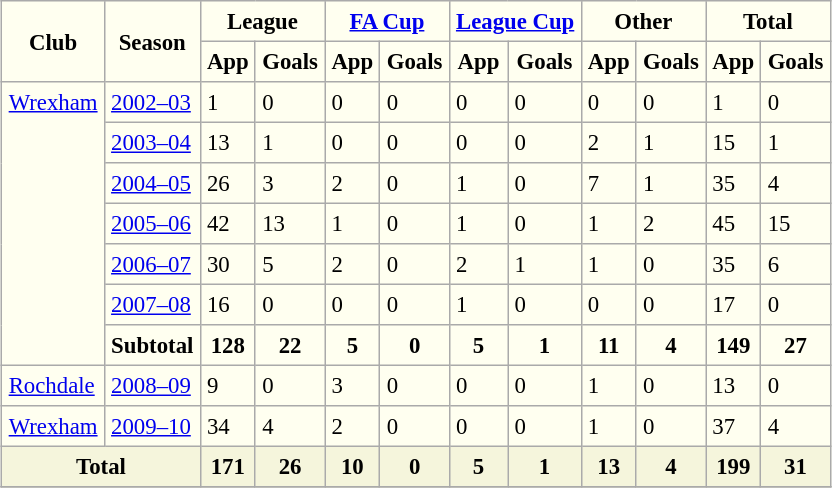<table border=1 align=center cellpadding=4 cellspacing=2 style="background: ivory; font-size: 95%; border: 1px #aaaaaa solid; border-collapse: collapse; clear:center">
<tr>
<th rowspan="2">Club</th>
<th rowspan="2">Season</th>
<th colspan="2">League</th>
<th colspan="2"><a href='#'>FA Cup</a></th>
<th colspan="2"><a href='#'>League Cup</a></th>
<th colspan="2">Other</th>
<th colspan="2">Total</th>
</tr>
<tr>
<th>App</th>
<th>Goals</th>
<th>App</th>
<th>Goals</th>
<th>App</th>
<th>Goals</th>
<th>App</th>
<th>Goals</th>
<th>App</th>
<th>Goals</th>
</tr>
<tr>
<td rowspan="7" valign=top><a href='#'>Wrexham</a></td>
<td><a href='#'>2002–03</a></td>
<td>1</td>
<td>0</td>
<td>0</td>
<td>0</td>
<td>0</td>
<td>0</td>
<td>0</td>
<td>0</td>
<td>1</td>
<td>0</td>
</tr>
<tr>
<td><a href='#'>2003–04</a></td>
<td>13</td>
<td>1</td>
<td>0</td>
<td>0</td>
<td>0</td>
<td>0</td>
<td>2</td>
<td>1</td>
<td>15</td>
<td>1</td>
</tr>
<tr>
<td><a href='#'>2004–05</a></td>
<td>26</td>
<td>3</td>
<td>2</td>
<td>0</td>
<td>1</td>
<td>0</td>
<td>7</td>
<td>1</td>
<td>35</td>
<td>4</td>
</tr>
<tr>
<td><a href='#'>2005–06</a></td>
<td>42</td>
<td>13</td>
<td>1</td>
<td>0</td>
<td>1</td>
<td>0</td>
<td>1</td>
<td>2</td>
<td>45</td>
<td>15</td>
</tr>
<tr>
<td><a href='#'>2006–07</a></td>
<td>30</td>
<td>5</td>
<td>2</td>
<td>0</td>
<td>2</td>
<td>1</td>
<td>1</td>
<td>0</td>
<td>35</td>
<td>6</td>
</tr>
<tr>
<td><a href='#'>2007–08</a></td>
<td>16</td>
<td>0</td>
<td>0</td>
<td>0</td>
<td>1</td>
<td>0</td>
<td>0</td>
<td>0</td>
<td>17</td>
<td>0</td>
</tr>
<tr>
<th>Subtotal</th>
<th>128</th>
<th>22</th>
<th>5</th>
<th>0</th>
<th>5</th>
<th>1</th>
<th>11</th>
<th>4</th>
<th>149</th>
<th>27</th>
</tr>
<tr>
<td rowspan="1" valign=top><a href='#'>Rochdale</a></td>
<td><a href='#'>2008–09</a></td>
<td>9</td>
<td>0</td>
<td>3</td>
<td>0</td>
<td>0</td>
<td>0</td>
<td>1</td>
<td>0</td>
<td>13</td>
<td>0</td>
</tr>
<tr>
<td rowspan="1" valign=top><a href='#'>Wrexham</a></td>
<td><a href='#'>2009–10</a></td>
<td>34</td>
<td>4</td>
<td>2</td>
<td>0</td>
<td>0</td>
<td>0</td>
<td>1</td>
<td>0</td>
<td>37</td>
<td>4</td>
</tr>
<tr>
<th style="background:beige" colspan="2">Total</th>
<th style="background:beige">171</th>
<th style="background:beige">26</th>
<th style="background:beige">10</th>
<th style="background:beige">0</th>
<th style="background:beige">5</th>
<th style="background:beige">1</th>
<th style="background:beige">13</th>
<th style="background:beige">4</th>
<th style="background:beige">199</th>
<th style="background:beige">31</th>
</tr>
<tr>
</tr>
</table>
